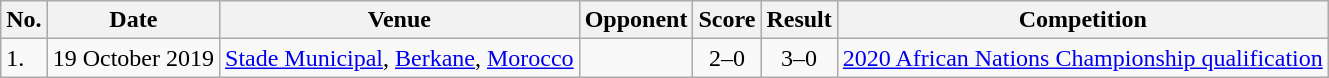<table class="wikitable">
<tr>
<th>No.</th>
<th>Date</th>
<th>Venue</th>
<th>Opponent</th>
<th>Score</th>
<th>Result</th>
<th>Competition</th>
</tr>
<tr>
<td>1.</td>
<td>19 October 2019</td>
<td><a href='#'>Stade Municipal</a>, <a href='#'>Berkane</a>, <a href='#'>Morocco</a></td>
<td></td>
<td align=center>2–0</td>
<td align="center">3–0</td>
<td><a href='#'>2020 African Nations Championship qualification</a></td>
</tr>
</table>
